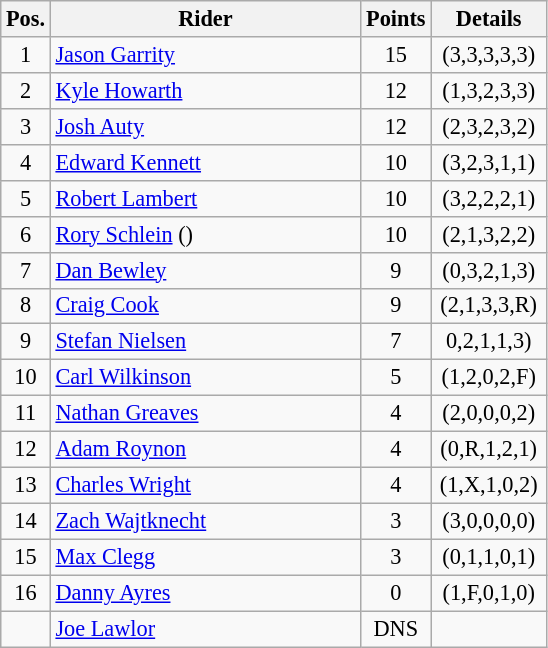<table class=wikitable style="font-size:93%;">
<tr>
<th width=25px>Pos.</th>
<th width=200px>Rider</th>
<th width=40px>Points</th>
<th width=70px>Details</th>
</tr>
<tr align=center >
<td>1</td>
<td align=left><a href='#'>Jason Garrity</a></td>
<td>15</td>
<td>(3,3,3,3,3)</td>
</tr>
<tr align=center >
<td>2</td>
<td align=left><a href='#'>Kyle Howarth</a></td>
<td>12</td>
<td>(1,3,2,3,3)</td>
</tr>
<tr align=center >
<td>3</td>
<td align=left><a href='#'>Josh Auty</a></td>
<td>12</td>
<td>(2,3,2,3,2)</td>
</tr>
<tr align=center >
<td>4</td>
<td align=left><a href='#'>Edward Kennett</a></td>
<td>10</td>
<td>(3,2,3,1,1)</td>
</tr>
<tr align=center >
<td>5</td>
<td align=left><a href='#'>Robert Lambert</a></td>
<td>10</td>
<td>(3,2,2,2,1)</td>
</tr>
<tr align=center >
<td>6</td>
<td align=left><a href='#'>Rory Schlein</a> ()</td>
<td>10</td>
<td>(2,1,3,2,2)</td>
</tr>
<tr align=center >
<td>7</td>
<td align=left><a href='#'>Dan Bewley</a></td>
<td>9</td>
<td>(0,3,2,1,3)</td>
</tr>
<tr align=center >
<td>8</td>
<td align=left><a href='#'>Craig Cook</a></td>
<td>9</td>
<td>(2,1,3,3,R)</td>
</tr>
<tr align=center >
<td>9</td>
<td align=left><a href='#'>Stefan Nielsen</a></td>
<td>7</td>
<td>0,2,1,1,3)</td>
</tr>
<tr align=center>
<td>10</td>
<td align=left><a href='#'>Carl Wilkinson</a></td>
<td>5</td>
<td>(1,2,0,2,F)</td>
</tr>
<tr align=center>
<td>11</td>
<td align=left><a href='#'>Nathan Greaves</a></td>
<td>4</td>
<td>(2,0,0,0,2)</td>
</tr>
<tr align=center>
<td>12</td>
<td align=left><a href='#'>Adam Roynon</a></td>
<td>4</td>
<td>(0,R,1,2,1)</td>
</tr>
<tr align=center>
<td>13</td>
<td align=left><a href='#'>Charles Wright</a></td>
<td>4</td>
<td>(1,X,1,0,2)</td>
</tr>
<tr align=center>
<td>14</td>
<td align=left><a href='#'>Zach Wajtknecht</a></td>
<td>3</td>
<td>(3,0,0,0,0)</td>
</tr>
<tr align=center>
<td>15</td>
<td align=left><a href='#'>Max Clegg</a></td>
<td>3</td>
<td>(0,1,1,0,1)</td>
</tr>
<tr align=center>
<td>16</td>
<td align=left><a href='#'>Danny Ayres</a></td>
<td>0</td>
<td>(1,F,0,1,0)</td>
</tr>
<tr align=center>
<td></td>
<td align=left><a href='#'>Joe Lawlor</a></td>
<td>DNS</td>
</tr>
</table>
